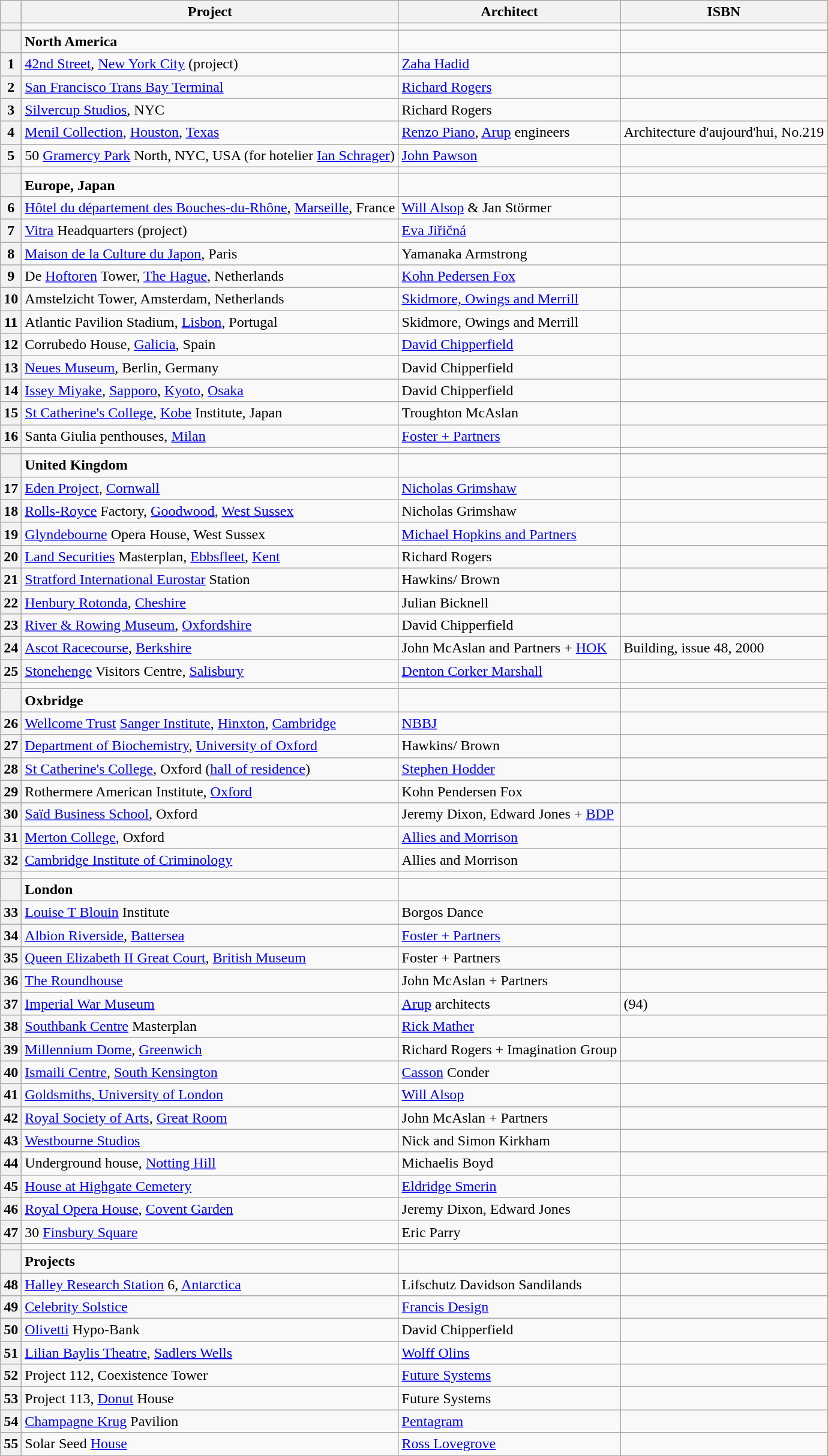<table class="wikitable">
<tr>
<th></th>
<th>Project</th>
<th>Architect</th>
<th>ISBN</th>
</tr>
<tr>
<th></th>
<td></td>
<td></td>
<td></td>
</tr>
<tr>
<th></th>
<td><strong>North America</strong></td>
<td></td>
<td></td>
</tr>
<tr>
<th>1</th>
<td><a href='#'>42nd Street</a>, <a href='#'>New York City</a> (project)</td>
<td><a href='#'>Zaha Hadid</a></td>
<td></td>
</tr>
<tr>
<th>2</th>
<td><a href='#'>San Francisco Trans Bay Terminal</a></td>
<td><a href='#'>Richard Rogers</a></td>
<td></td>
</tr>
<tr>
<th>3</th>
<td><a href='#'>Silvercup Studios</a>, NYC</td>
<td>Richard Rogers</td>
<td></td>
</tr>
<tr>
<th>4</th>
<td><a href='#'>Menil Collection</a>, <a href='#'>Houston</a>, <a href='#'>Texas</a></td>
<td><a href='#'>Renzo Piano</a>, <a href='#'>Arup</a> engineers</td>
<td>Architecture d'aujourd'hui, No.219</td>
</tr>
<tr>
<th>5</th>
<td>50 <a href='#'>Gramercy Park</a> North, NYC, USA (for hotelier <a href='#'>Ian Schrager</a>)</td>
<td><a href='#'>John Pawson</a></td>
<td></td>
</tr>
<tr>
<th></th>
<td></td>
<td></td>
<td></td>
</tr>
<tr>
<th></th>
<td><strong>Europe, Japan</strong></td>
<td></td>
<td></td>
</tr>
<tr>
<th>6</th>
<td><a href='#'>Hôtel du département des Bouches-du-Rhône</a>, <a href='#'>Marseille</a>, France</td>
<td><a href='#'>Will Alsop</a> & Jan Störmer</td>
<td></td>
</tr>
<tr>
<th>7</th>
<td><a href='#'>Vitra</a> Headquarters (project)</td>
<td><a href='#'>Eva Jiřičná</a></td>
<td></td>
</tr>
<tr>
<th>8</th>
<td><a href='#'>Maison de la Culture du Japon</a>, Paris</td>
<td>Yamanaka Armstrong</td>
<td></td>
</tr>
<tr>
<th>9</th>
<td>De <a href='#'>Hoftoren</a> Tower, <a href='#'>The Hague</a>, Netherlands</td>
<td><a href='#'>Kohn Pedersen Fox</a></td>
<td></td>
</tr>
<tr>
<th>10</th>
<td>Amstelzicht Tower, Amsterdam, Netherlands</td>
<td><a href='#'>Skidmore, Owings and Merrill</a></td>
<td></td>
</tr>
<tr>
<th>11</th>
<td>Atlantic Pavilion Stadium, <a href='#'>Lisbon</a>, Portugal</td>
<td>Skidmore, Owings and Merrill</td>
<td></td>
</tr>
<tr>
<th>12</th>
<td>Corrubedo House, <a href='#'>Galicia</a>, Spain</td>
<td><a href='#'>David Chipperfield</a></td>
<td></td>
</tr>
<tr>
<th>13</th>
<td><a href='#'>Neues Museum</a>, Berlin, Germany</td>
<td>David Chipperfield</td>
<td></td>
</tr>
<tr>
<th>14</th>
<td><a href='#'>Issey Miyake</a>, <a href='#'>Sapporo</a>, <a href='#'>Kyoto</a>, <a href='#'>Osaka</a></td>
<td>David Chipperfield</td>
<td></td>
</tr>
<tr>
<th>15</th>
<td><a href='#'>St Catherine's College</a>, <a href='#'>Kobe</a> Institute, Japan</td>
<td>Troughton McAslan</td>
<td></td>
</tr>
<tr>
<th>16</th>
<td>Santa Giulia penthouses, <a href='#'>Milan</a></td>
<td><a href='#'>Foster + Partners</a></td>
<td></td>
</tr>
<tr>
<th></th>
<td></td>
<td></td>
<td></td>
</tr>
<tr>
<th></th>
<td><strong>United Kingdom</strong></td>
<td></td>
<td></td>
</tr>
<tr>
<th>17</th>
<td><a href='#'>Eden Project</a>, <a href='#'>Cornwall</a></td>
<td><a href='#'>Nicholas Grimshaw</a></td>
<td></td>
</tr>
<tr>
<th>18</th>
<td><a href='#'>Rolls-Royce</a> Factory, <a href='#'>Goodwood</a>, <a href='#'>West Sussex</a></td>
<td>Nicholas Grimshaw</td>
<td></td>
</tr>
<tr>
<th>19</th>
<td><a href='#'>Glyndebourne</a> Opera House, West Sussex</td>
<td><a href='#'>Michael Hopkins and Partners</a></td>
<td></td>
</tr>
<tr>
<th>20</th>
<td><a href='#'>Land Securities</a> Masterplan, <a href='#'>Ebbsfleet</a>, <a href='#'>Kent</a></td>
<td>Richard Rogers</td>
<td></td>
</tr>
<tr>
<th>21</th>
<td><a href='#'>Stratford International Eurostar</a> Station</td>
<td>Hawkins/ Brown</td>
<td></td>
</tr>
<tr>
<th>22</th>
<td><a href='#'>Henbury Rotonda</a>, <a href='#'>Cheshire</a></td>
<td>Julian Bicknell</td>
<td></td>
</tr>
<tr>
<th>23</th>
<td><a href='#'>River & Rowing Museum</a>, <a href='#'>Oxfordshire</a></td>
<td>David Chipperfield</td>
<td></td>
</tr>
<tr>
<th>24</th>
<td><a href='#'>Ascot Racecourse</a>, <a href='#'>Berkshire</a></td>
<td>John McAslan and Partners + <a href='#'>HOK</a></td>
<td>Building, issue 48, 2000</td>
</tr>
<tr>
<th>25</th>
<td><a href='#'>Stonehenge</a> Visitors Centre, <a href='#'>Salisbury</a></td>
<td><a href='#'>Denton Corker Marshall</a></td>
<td></td>
</tr>
<tr>
<th></th>
<td></td>
<td></td>
<td></td>
</tr>
<tr>
<th></th>
<td><strong>Oxbridge</strong></td>
<td></td>
<td></td>
</tr>
<tr>
<th>26</th>
<td><a href='#'>Wellcome Trust</a> <a href='#'>Sanger Institute</a>, <a href='#'>Hinxton</a>, <a href='#'>Cambridge</a></td>
<td><a href='#'>NBBJ</a></td>
<td></td>
</tr>
<tr>
<th>27</th>
<td><a href='#'>Department of Biochemistry</a>, <a href='#'>University of Oxford</a></td>
<td>Hawkins/ Brown</td>
<td></td>
</tr>
<tr>
<th>28</th>
<td><a href='#'>St Catherine's College</a>, Oxford (<a href='#'>hall of residence</a>)</td>
<td><a href='#'>Stephen Hodder</a></td>
<td></td>
</tr>
<tr>
<th>29</th>
<td>Rothermere American Institute, <a href='#'>Oxford</a></td>
<td>Kohn Pendersen Fox</td>
<td></td>
</tr>
<tr>
<th>30</th>
<td><a href='#'>Saïd Business School</a>, Oxford</td>
<td>Jeremy Dixon, Edward Jones + <a href='#'>BDP</a></td>
<td></td>
</tr>
<tr>
<th>31</th>
<td><a href='#'>Merton College</a>, Oxford</td>
<td><a href='#'>Allies and Morrison</a></td>
<td></td>
</tr>
<tr>
<th>32</th>
<td><a href='#'>Cambridge Institute of Criminology</a></td>
<td>Allies and Morrison</td>
<td></td>
</tr>
<tr>
<th></th>
<td></td>
<td></td>
<td></td>
</tr>
<tr>
<th></th>
<td><strong>London</strong></td>
<td></td>
<td></td>
</tr>
<tr>
<th>33</th>
<td><a href='#'>Louise T Blouin</a> Institute</td>
<td>Borgos Dance</td>
<td></td>
</tr>
<tr>
<th>34</th>
<td><a href='#'>Albion Riverside</a>, <a href='#'>Battersea</a></td>
<td><a href='#'>Foster + Partners</a></td>
<td></td>
</tr>
<tr>
<th>35</th>
<td><a href='#'>Queen Elizabeth II Great Court</a>, <a href='#'>British Museum</a></td>
<td>Foster + Partners</td>
<td></td>
</tr>
<tr>
<th>36</th>
<td><a href='#'>The Roundhouse</a></td>
<td>John McAslan + Partners</td>
<td></td>
</tr>
<tr>
<th>37</th>
<td><a href='#'>Imperial War Museum</a></td>
<td><a href='#'>Arup</a> architects</td>
<td> (94)</td>
</tr>
<tr>
<th>38</th>
<td><a href='#'>Southbank Centre</a> Masterplan</td>
<td><a href='#'>Rick Mather</a></td>
<td></td>
</tr>
<tr>
<th>39</th>
<td><a href='#'>Millennium Dome</a>, <a href='#'>Greenwich</a></td>
<td>Richard Rogers + Imagination Group</td>
<td></td>
</tr>
<tr>
<th>40</th>
<td><a href='#'>Ismaili Centre</a>, <a href='#'>South Kensington</a></td>
<td><a href='#'>Casson</a> Conder</td>
<td></td>
</tr>
<tr>
<th>41</th>
<td><a href='#'>Goldsmiths, University of London</a></td>
<td><a href='#'>Will Alsop</a></td>
<td></td>
</tr>
<tr>
<th>42</th>
<td><a href='#'>Royal Society of Arts</a>, <a href='#'>Great Room</a></td>
<td>John McAslan + Partners</td>
<td></td>
</tr>
<tr>
<th>43</th>
<td><a href='#'>Westbourne Studios</a></td>
<td>Nick and Simon Kirkham</td>
<td></td>
</tr>
<tr>
<th>44</th>
<td>Underground house, <a href='#'>Notting Hill</a></td>
<td>Michaelis Boyd</td>
<td></td>
</tr>
<tr>
<th>45</th>
<td><a href='#'>House at Highgate Cemetery</a></td>
<td><a href='#'>Eldridge Smerin</a></td>
<td></td>
</tr>
<tr>
<th>46</th>
<td><a href='#'>Royal Opera House</a>, <a href='#'>Covent Garden</a></td>
<td>Jeremy Dixon, Edward Jones</td>
<td></td>
</tr>
<tr>
<th>47</th>
<td>30 <a href='#'>Finsbury Square</a></td>
<td>Eric Parry</td>
<td></td>
</tr>
<tr>
<th></th>
<td></td>
<td></td>
<td></td>
</tr>
<tr>
<th></th>
<td><strong>Projects</strong></td>
<td></td>
<td></td>
</tr>
<tr>
<th>48</th>
<td><a href='#'>Halley Research Station</a> 6, <a href='#'>Antarctica</a></td>
<td>Lifschutz Davidson Sandilands</td>
<td></td>
</tr>
<tr>
<th>49</th>
<td><a href='#'>Celebrity Solstice</a></td>
<td><a href='#'>Francis Design</a></td>
<td></td>
</tr>
<tr>
<th>50</th>
<td><a href='#'>Olivetti</a> Hypo-Bank</td>
<td>David Chipperfield</td>
<td></td>
</tr>
<tr>
<th>51</th>
<td><a href='#'>Lilian Baylis Theatre</a>, <a href='#'>Sadlers Wells</a></td>
<td><a href='#'>Wolff Olins</a></td>
<td></td>
</tr>
<tr>
<th>52</th>
<td>Project 112, Coexistence Tower</td>
<td><a href='#'>Future Systems</a></td>
<td></td>
</tr>
<tr>
<th>53</th>
<td>Project 113, <a href='#'>Donut</a> House</td>
<td>Future Systems</td>
<td></td>
</tr>
<tr>
<th>54</th>
<td><a href='#'>Champagne Krug</a> Pavilion</td>
<td><a href='#'>Pentagram</a></td>
<td></td>
</tr>
<tr>
<th>55</th>
<td>Solar Seed <a href='#'>House</a></td>
<td><a href='#'>Ross Lovegrove</a></td>
<td></td>
</tr>
</table>
